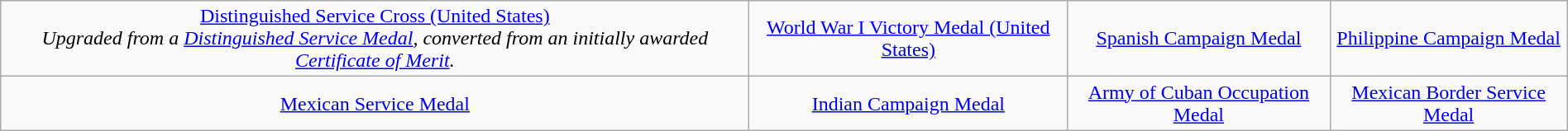<table class="wikitable" style="margin:1em auto; text-align:center;">
<tr>
<td style="text-align:center;"><a href='#'>Distinguished Service Cross (United States)</a><br><em>Upgraded from a <a href='#'>Distinguished Service Medal</a>, converted from an initially awarded <a href='#'>Certificate of Merit</a>.</em></td>
<td><a href='#'>World War I Victory Medal (United States)</a></td>
<td><a href='#'>Spanish Campaign Medal</a></td>
<td><a href='#'>Philippine Campaign Medal</a></td>
</tr>
<tr>
<td><a href='#'>Mexican Service Medal</a></td>
<td><a href='#'>Indian Campaign Medal</a></td>
<td><a href='#'>Army of Cuban Occupation Medal</a></td>
<td><a href='#'>Mexican Border Service Medal</a></td>
</tr>
</table>
